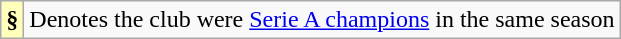<table class="wikitable plainrowheaders">
<tr>
<th scope="row" style="text-align:center; background:#ffb">§</th>
<td>Denotes the club were <a href='#'>Serie A champions</a> in the same season</td>
</tr>
</table>
